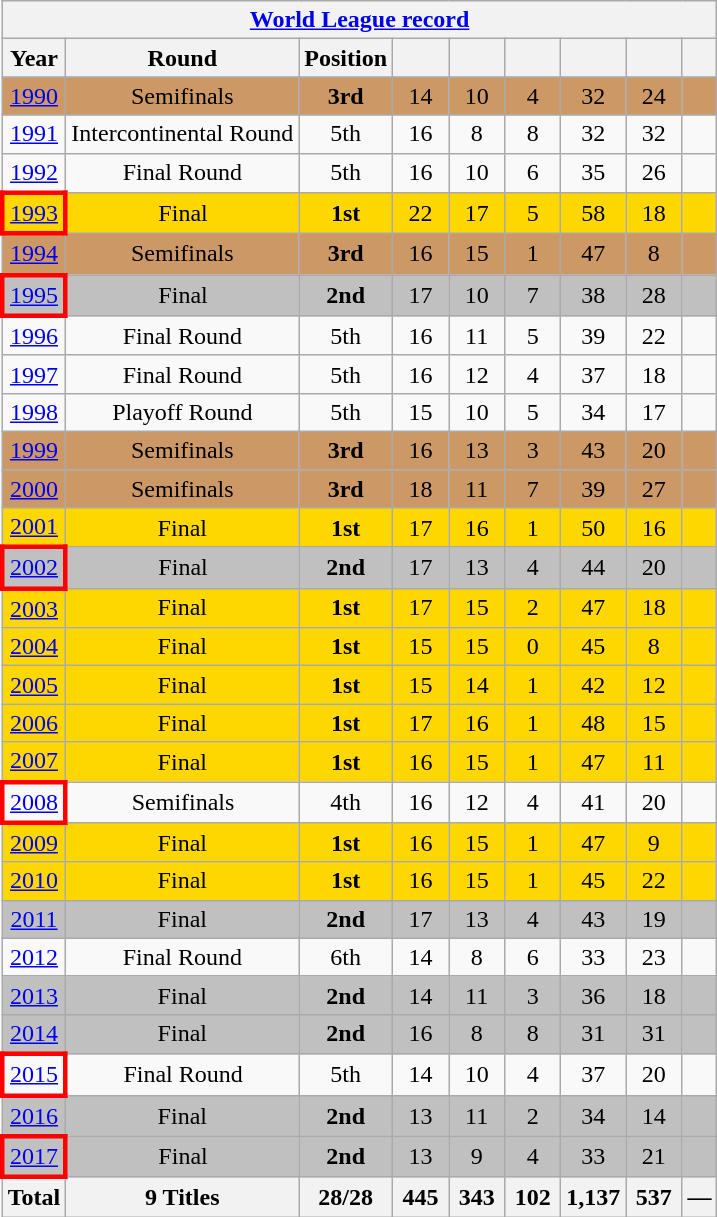<table class="wikitable" style="text-align: center;">
<tr>
<th colspan=9><a href='#'>World League record</a></th>
</tr>
<tr>
<th>Year</th>
<th>Round</th>
<th>Position</th>
<th width=30></th>
<th width=30></th>
<th width=30></th>
<th width=30></th>
<th width=30></th>
<th></th>
</tr>
<tr bgcolor=cc9966>
<td> <a href='#'>1990</a></td>
<td>Semifinals</td>
<td><strong>3rd</strong></td>
<td>14</td>
<td>10</td>
<td>4</td>
<td>32</td>
<td>24</td>
<td></td>
</tr>
<tr>
<td> <a href='#'>1991</a></td>
<td>Intercontinental Round</td>
<td>5th</td>
<td>16</td>
<td>8</td>
<td>8</td>
<td>32</td>
<td>32</td>
<td></td>
</tr>
<tr bgcolor=>
<td> <a href='#'>1992</a></td>
<td>Final Round</td>
<td>5th</td>
<td>16</td>
<td>10</td>
<td>6</td>
<td>35</td>
<td>26</td>
<td></td>
</tr>
<tr bgcolor=gold>
<td style="border: 3px solid red"> <a href='#'>1993</a></td>
<td>Final</td>
<td><strong>1st</strong></td>
<td>22</td>
<td>17</td>
<td>5</td>
<td>58</td>
<td>18</td>
<td></td>
</tr>
<tr bgcolor=cc9966>
<td> <a href='#'>1994</a></td>
<td>Semifinals</td>
<td><strong>3rd</strong></td>
<td>16</td>
<td>15</td>
<td>1</td>
<td>47</td>
<td>8</td>
<td></td>
</tr>
<tr bgcolor=silver>
<td style="border: 3px solid red"> <a href='#'>1995</a></td>
<td>Final</td>
<td><strong>2nd</strong></td>
<td>17</td>
<td>10</td>
<td>7</td>
<td>38</td>
<td>28</td>
<td></td>
</tr>
<tr bgcolor=>
<td> <a href='#'>1996</a></td>
<td>Final Round</td>
<td>5th</td>
<td>16</td>
<td>11</td>
<td>5</td>
<td>39</td>
<td>22</td>
<td></td>
</tr>
<tr bgcolor=>
<td> <a href='#'>1997</a></td>
<td>Final Round</td>
<td>5th</td>
<td>16</td>
<td>12</td>
<td>4</td>
<td>37</td>
<td>18</td>
<td></td>
</tr>
<tr bgcolor=>
<td> <a href='#'>1998</a></td>
<td>Playoff Round</td>
<td>5th</td>
<td>15</td>
<td>10</td>
<td>5</td>
<td>34</td>
<td>17</td>
<td></td>
</tr>
<tr bgcolor=cc9966>
<td> <a href='#'>1999</a></td>
<td>Semifinals</td>
<td><strong>3rd</strong></td>
<td>16</td>
<td>13</td>
<td>3</td>
<td>43</td>
<td>20</td>
<td></td>
</tr>
<tr bgcolor=cc9966>
<td> <a href='#'>2000</a></td>
<td>Semifinals</td>
<td><strong>3rd</strong></td>
<td>18</td>
<td>11</td>
<td>7</td>
<td>39</td>
<td>27</td>
<td></td>
</tr>
<tr bgcolor=gold>
<td> <a href='#'>2001</a></td>
<td>Final</td>
<td><strong>1st</strong></td>
<td>17</td>
<td>16</td>
<td>1</td>
<td>50</td>
<td>16</td>
<td></td>
</tr>
<tr bgcolor=silver>
<td style="border: 3px solid red"> <a href='#'>2002</a></td>
<td>Final</td>
<td><strong>2nd</strong></td>
<td>17</td>
<td>13</td>
<td>4</td>
<td>44</td>
<td>20</td>
<td></td>
</tr>
<tr bgcolor=gold>
<td> <a href='#'>2003</a></td>
<td>Final</td>
<td><strong>1st</strong></td>
<td>17</td>
<td>15</td>
<td>2</td>
<td>47</td>
<td>18</td>
<td></td>
</tr>
<tr bgcolor=gold>
<td> <a href='#'>2004</a></td>
<td>Final</td>
<td><strong>1st</strong></td>
<td>15</td>
<td>15</td>
<td>0</td>
<td>45</td>
<td>8</td>
<td></td>
</tr>
<tr bgcolor=gold>
<td> <a href='#'>2005</a></td>
<td>Final</td>
<td><strong>1st</strong></td>
<td>15</td>
<td>14</td>
<td>1</td>
<td>42</td>
<td>12</td>
<td></td>
</tr>
<tr bgcolor=gold>
<td> <a href='#'>2006</a></td>
<td>Final</td>
<td><strong>1st</strong></td>
<td>17</td>
<td>16</td>
<td>1</td>
<td>48</td>
<td>15</td>
<td></td>
</tr>
<tr bgcolor=gold>
<td> <a href='#'>2007</a></td>
<td>Final</td>
<td><strong>1st</strong></td>
<td>16</td>
<td>15</td>
<td>1</td>
<td>47</td>
<td>11</td>
<td></td>
</tr>
<tr>
<td style="border: 3px solid red"> <a href='#'>2008</a></td>
<td>Semifinals</td>
<td>4th</td>
<td>16</td>
<td>12</td>
<td>4</td>
<td>41</td>
<td>20</td>
<td></td>
</tr>
<tr bgcolor=gold>
<td> <a href='#'>2009</a></td>
<td>Final</td>
<td><strong>1st</strong></td>
<td>16</td>
<td>15</td>
<td>1</td>
<td>47</td>
<td>9</td>
<td></td>
</tr>
<tr bgcolor=gold>
<td> <a href='#'>2010</a></td>
<td>Final</td>
<td><strong>1st</strong></td>
<td>16</td>
<td>15</td>
<td>1</td>
<td>45</td>
<td>22</td>
<td></td>
</tr>
<tr bgcolor=silver>
<td> <a href='#'>2011</a></td>
<td>Final</td>
<td><strong>2nd</strong></td>
<td>17</td>
<td>13</td>
<td>4</td>
<td>43</td>
<td>19</td>
<td></td>
</tr>
<tr bgcolor=>
<td> <a href='#'>2012</a></td>
<td>Final Round</td>
<td>6th</td>
<td>14</td>
<td>8</td>
<td>6</td>
<td>33</td>
<td>23</td>
<td></td>
</tr>
<tr bgcolor=silver>
<td> <a href='#'>2013</a></td>
<td>Final</td>
<td><strong>2nd</strong></td>
<td>14</td>
<td>11</td>
<td>3</td>
<td>36</td>
<td>18</td>
<td></td>
</tr>
<tr bgcolor=silver>
<td> <a href='#'>2014</a></td>
<td>Final</td>
<td><strong>2nd</strong></td>
<td>16</td>
<td>8</td>
<td>8</td>
<td>31</td>
<td>31</td>
<td></td>
</tr>
<tr bgcolor=>
<td style="border: 3px solid red"> <a href='#'>2015</a></td>
<td>Final Round</td>
<td>5th</td>
<td>14</td>
<td>10</td>
<td>4</td>
<td>37</td>
<td>20</td>
<td></td>
</tr>
<tr bgcolor=silver>
<td> <a href='#'>2016</a></td>
<td>Final</td>
<td><strong>2nd</strong></td>
<td>13</td>
<td>11</td>
<td>2</td>
<td>34</td>
<td>14</td>
<td></td>
</tr>
<tr bgcolor=silver>
<td style="border: 3px solid red"> <a href='#'>2017</a></td>
<td>Final</td>
<td><strong>2nd</strong></td>
<td>13</td>
<td>9</td>
<td>4</td>
<td>33</td>
<td>21</td>
<td></td>
</tr>
<tr>
<th>Total</th>
<th>9 Titles</th>
<th>28/28</th>
<th>445</th>
<th>343</th>
<th>102</th>
<th>1,137</th>
<th>537</th>
<th>—</th>
</tr>
</table>
